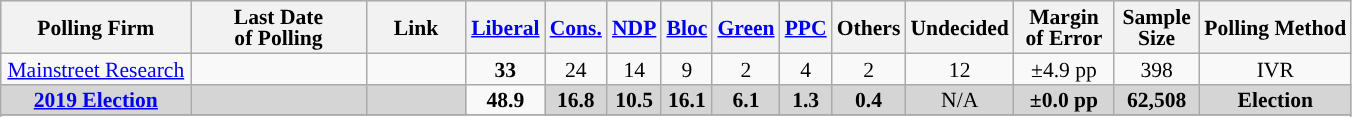<table class="wikitable sortable" style="text-align:center;font-size:90%;line-height:14px;">
<tr style="background:#e9e9e9;">
<th style="width:120px">Polling Firm</th>
<th style="width:110px">Last Date<br>of Polling</th>
<th style="width:60px" class="unsortable">Link</th>
<th style="background-color:"><a href='#'>Liberal</a></th>
<th style="background-color:"><a href='#'>Cons.</a></th>
<th style="background-color:"><a href='#'>NDP</a></th>
<th style="background-color:"><a href='#'>Bloc</a></th>
<th style="background-color:"><a href='#'>Green</a></th>
<th style="background-color:"><a href='#'><span>PPC</span></a></th>
<th style="background-color:">Others</th>
<th style="background-color:">Undecided</th>
<th style="width:60px;" class=unsortable>Margin<br>of Error</th>
<th style="width:50px;" class=unsortable>Sample<br>Size</th>
<th class=unsortable>Polling Method</th>
</tr>
<tr>
<td><a href='#'>Mainstreet Research</a></td>
<td></td>
<td></td>
<td><strong>33</strong></td>
<td>24</td>
<td>14</td>
<td>9</td>
<td>2</td>
<td>4</td>
<td>2</td>
<td>12</td>
<td>±4.9 pp</td>
<td>398</td>
<td>IVR</td>
</tr>
<tr>
<td style="background:#D5D5D5"><strong><a href='#'>2019 Election</a></strong></td>
<td style="background:#D5D5D5"><strong></strong></td>
<td style="background:#D5D5D5"></td>
<td><strong>48.9</strong></td>
<td style="background:#D5D5D5"><strong>16.8</strong></td>
<td style="background:#D5D5D5"><strong>10.5</strong></td>
<td style="background:#D5D5D5"><strong>16.1</strong></td>
<td style="background:#D5D5D5"><strong>6.1</strong></td>
<td style="background:#D5D5D5"><strong>1.3</strong></td>
<td style="background:#D5D5D5"><strong>0.4</strong></td>
<td style="background:#D5D5D5">N/A</td>
<td style="background:#D5D5D5"><strong>±0.0 pp</strong></td>
<td style="background:#D5D5D5"><strong>62,508</strong></td>
<td style="background:#D5D5D5"><strong>Election</strong></td>
</tr>
<tr>
</tr>
<tr>
</tr>
</table>
